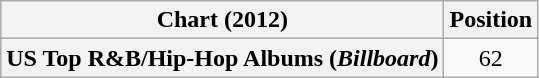<table class="wikitable plainrowheaders" style="text-align:center">
<tr>
<th scope="col">Chart (2012)</th>
<th scope="col">Position</th>
</tr>
<tr>
<th scope="row">US Top R&B/Hip-Hop Albums (<em>Billboard</em>)</th>
<td>62</td>
</tr>
</table>
